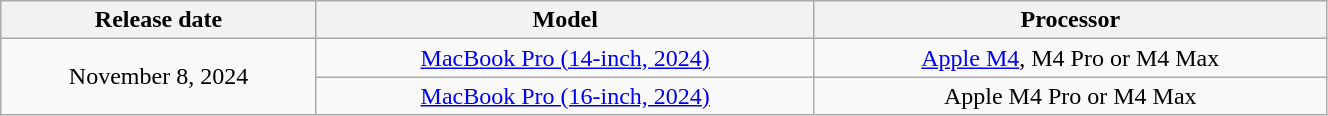<table class="wikitable sortable" style="width:70%; text-align: center;">
<tr>
<th>Release date</th>
<th>Model</th>
<th>Processor</th>
</tr>
<tr>
<td rowspan=2>November 8, 2024</td>
<td><a href='#'>MacBook Pro (14-inch, 2024)</a></td>
<td><a href='#'>Apple M4</a>, M4 Pro or M4 Max</td>
</tr>
<tr>
<td><a href='#'>MacBook Pro (16-inch, 2024)</a></td>
<td>Apple M4 Pro or M4 Max</td>
</tr>
</table>
